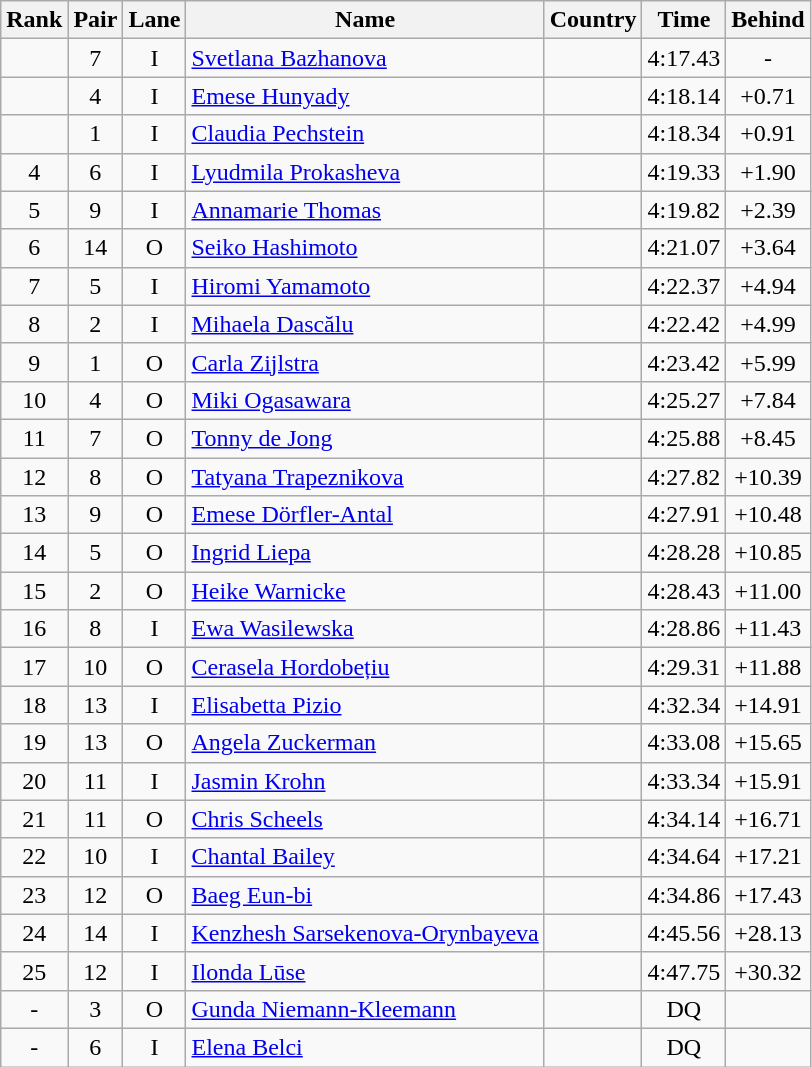<table class="wikitable sortable" style="text-align:center">
<tr>
<th>Rank</th>
<th>Pair</th>
<th>Lane</th>
<th>Name</th>
<th>Country</th>
<th>Time</th>
<th>Behind</th>
</tr>
<tr>
<td></td>
<td>7</td>
<td>I</td>
<td align=left><a href='#'>Svetlana Bazhanova</a></td>
<td align=left></td>
<td>4:17.43</td>
<td>-</td>
</tr>
<tr>
<td></td>
<td>4</td>
<td>I</td>
<td align=left><a href='#'>Emese Hunyady</a></td>
<td align=left></td>
<td>4:18.14</td>
<td>+0.71</td>
</tr>
<tr>
<td></td>
<td>1</td>
<td>I</td>
<td align=left><a href='#'>Claudia Pechstein</a></td>
<td align=left></td>
<td>4:18.34</td>
<td>+0.91</td>
</tr>
<tr>
<td>4</td>
<td>6</td>
<td>I</td>
<td align=left><a href='#'>Lyudmila Prokasheva</a></td>
<td align=left></td>
<td>4:19.33</td>
<td>+1.90</td>
</tr>
<tr>
<td>5</td>
<td>9</td>
<td>I</td>
<td align=left><a href='#'>Annamarie Thomas</a></td>
<td align=left></td>
<td>4:19.82</td>
<td>+2.39</td>
</tr>
<tr>
<td>6</td>
<td>14</td>
<td>O</td>
<td align=left><a href='#'>Seiko Hashimoto</a></td>
<td align=left></td>
<td>4:21.07</td>
<td>+3.64</td>
</tr>
<tr>
<td>7</td>
<td>5</td>
<td>I</td>
<td align=left><a href='#'>Hiromi Yamamoto</a></td>
<td align=left></td>
<td>4:22.37</td>
<td>+4.94</td>
</tr>
<tr>
<td>8</td>
<td>2</td>
<td>I</td>
<td align=left><a href='#'>Mihaela Dascălu</a></td>
<td align=left></td>
<td>4:22.42</td>
<td>+4.99</td>
</tr>
<tr>
<td>9</td>
<td>1</td>
<td>O</td>
<td align=left><a href='#'>Carla Zijlstra</a></td>
<td align=left></td>
<td>4:23.42</td>
<td>+5.99</td>
</tr>
<tr>
<td>10</td>
<td>4</td>
<td>O</td>
<td align=left><a href='#'>Miki Ogasawara</a></td>
<td align=left></td>
<td>4:25.27</td>
<td>+7.84</td>
</tr>
<tr>
<td>11</td>
<td>7</td>
<td>O</td>
<td align=left><a href='#'>Tonny de Jong</a></td>
<td align=left></td>
<td>4:25.88</td>
<td>+8.45</td>
</tr>
<tr>
<td>12</td>
<td>8</td>
<td>O</td>
<td align=left><a href='#'>Tatyana Trapeznikova</a></td>
<td align=left></td>
<td>4:27.82</td>
<td>+10.39</td>
</tr>
<tr>
<td>13</td>
<td>9</td>
<td>O</td>
<td align=left><a href='#'>Emese Dörfler-Antal</a></td>
<td align=left></td>
<td>4:27.91</td>
<td>+10.48</td>
</tr>
<tr>
<td>14</td>
<td>5</td>
<td>O</td>
<td align=left><a href='#'>Ingrid Liepa</a></td>
<td align=left></td>
<td>4:28.28</td>
<td>+10.85</td>
</tr>
<tr>
<td>15</td>
<td>2</td>
<td>O</td>
<td align=left><a href='#'>Heike Warnicke</a></td>
<td align=left></td>
<td>4:28.43</td>
<td>+11.00</td>
</tr>
<tr>
<td>16</td>
<td>8</td>
<td>I</td>
<td align=left><a href='#'>Ewa Wasilewska</a></td>
<td align=left></td>
<td>4:28.86</td>
<td>+11.43</td>
</tr>
<tr>
<td>17</td>
<td>10</td>
<td>O</td>
<td align=left><a href='#'>Cerasela Hordobețiu</a></td>
<td align=left></td>
<td>4:29.31</td>
<td>+11.88</td>
</tr>
<tr>
<td>18</td>
<td>13</td>
<td>I</td>
<td align=left><a href='#'>Elisabetta Pizio</a></td>
<td align=left></td>
<td>4:32.34</td>
<td>+14.91</td>
</tr>
<tr '>
<td>19</td>
<td>13</td>
<td>O</td>
<td align=left><a href='#'>Angela Zuckerman</a></td>
<td align=left></td>
<td>4:33.08</td>
<td>+15.65</td>
</tr>
<tr>
<td>20</td>
<td>11</td>
<td>I</td>
<td align=left><a href='#'>Jasmin Krohn</a></td>
<td align=left></td>
<td>4:33.34</td>
<td>+15.91</td>
</tr>
<tr>
<td>21</td>
<td>11</td>
<td>O</td>
<td align=left><a href='#'>Chris Scheels</a></td>
<td align=left></td>
<td>4:34.14</td>
<td>+16.71</td>
</tr>
<tr>
<td>22</td>
<td>10</td>
<td>I</td>
<td align=left><a href='#'>Chantal Bailey</a></td>
<td align=left></td>
<td>4:34.64</td>
<td>+17.21</td>
</tr>
<tr>
<td>23</td>
<td>12</td>
<td>O</td>
<td align=left><a href='#'>Baeg Eun-bi</a></td>
<td align=left></td>
<td>4:34.86</td>
<td>+17.43</td>
</tr>
<tr>
<td>24</td>
<td>14</td>
<td>I</td>
<td align=left><a href='#'>Kenzhesh Sarsekenova-Orynbayeva</a></td>
<td align=left></td>
<td>4:45.56</td>
<td>+28.13</td>
</tr>
<tr>
<td>25</td>
<td>12</td>
<td>I</td>
<td align=left><a href='#'>Ilonda Lūse</a></td>
<td align=left></td>
<td>4:47.75</td>
<td>+30.32</td>
</tr>
<tr>
<td>-</td>
<td>3</td>
<td>O</td>
<td align=left><a href='#'>Gunda Niemann-Kleemann</a></td>
<td align=left></td>
<td>DQ</td>
<td></td>
</tr>
<tr>
<td>-</td>
<td>6</td>
<td>I</td>
<td align=left><a href='#'>Elena Belci</a></td>
<td align=left></td>
<td>DQ</td>
<td></td>
</tr>
</table>
